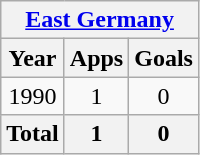<table class="wikitable" style="text-align:center">
<tr>
<th colspan=3><a href='#'>East Germany</a></th>
</tr>
<tr>
<th>Year</th>
<th>Apps</th>
<th>Goals</th>
</tr>
<tr>
<td>1990</td>
<td>1</td>
<td>0</td>
</tr>
<tr>
<th>Total</th>
<th>1</th>
<th>0</th>
</tr>
</table>
